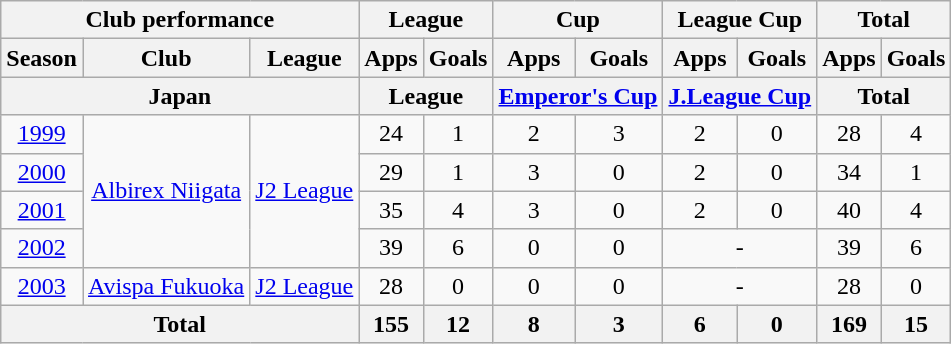<table class="wikitable" style="text-align:center;">
<tr>
<th colspan=3>Club performance</th>
<th colspan=2>League</th>
<th colspan=2>Cup</th>
<th colspan=2>League Cup</th>
<th colspan=2>Total</th>
</tr>
<tr>
<th>Season</th>
<th>Club</th>
<th>League</th>
<th>Apps</th>
<th>Goals</th>
<th>Apps</th>
<th>Goals</th>
<th>Apps</th>
<th>Goals</th>
<th>Apps</th>
<th>Goals</th>
</tr>
<tr>
<th colspan=3>Japan</th>
<th colspan=2>League</th>
<th colspan=2><a href='#'>Emperor's Cup</a></th>
<th colspan=2><a href='#'>J.League Cup</a></th>
<th colspan=2>Total</th>
</tr>
<tr>
<td><a href='#'>1999</a></td>
<td rowspan="4"><a href='#'>Albirex Niigata</a></td>
<td rowspan="4"><a href='#'>J2 League</a></td>
<td>24</td>
<td>1</td>
<td>2</td>
<td>3</td>
<td>2</td>
<td>0</td>
<td>28</td>
<td>4</td>
</tr>
<tr>
<td><a href='#'>2000</a></td>
<td>29</td>
<td>1</td>
<td>3</td>
<td>0</td>
<td>2</td>
<td>0</td>
<td>34</td>
<td>1</td>
</tr>
<tr>
<td><a href='#'>2001</a></td>
<td>35</td>
<td>4</td>
<td>3</td>
<td>0</td>
<td>2</td>
<td>0</td>
<td>40</td>
<td>4</td>
</tr>
<tr>
<td><a href='#'>2002</a></td>
<td>39</td>
<td>6</td>
<td>0</td>
<td>0</td>
<td colspan="2">-</td>
<td>39</td>
<td>6</td>
</tr>
<tr>
<td><a href='#'>2003</a></td>
<td><a href='#'>Avispa Fukuoka</a></td>
<td><a href='#'>J2 League</a></td>
<td>28</td>
<td>0</td>
<td>0</td>
<td>0</td>
<td colspan="2">-</td>
<td>28</td>
<td>0</td>
</tr>
<tr>
<th colspan=3>Total</th>
<th>155</th>
<th>12</th>
<th>8</th>
<th>3</th>
<th>6</th>
<th>0</th>
<th>169</th>
<th>15</th>
</tr>
</table>
